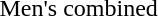<table>
<tr>
<td>Men's combined<br></td>
<td></td>
<td></td>
<td></td>
</tr>
<tr>
<td><br></td>
<td></td>
<td></td>
<td></td>
</tr>
</table>
